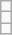<table class="wikitable" style="text-align:center;">
<tr>
<td></td>
</tr>
<tr>
<td></td>
</tr>
<tr>
<td></td>
</tr>
</table>
